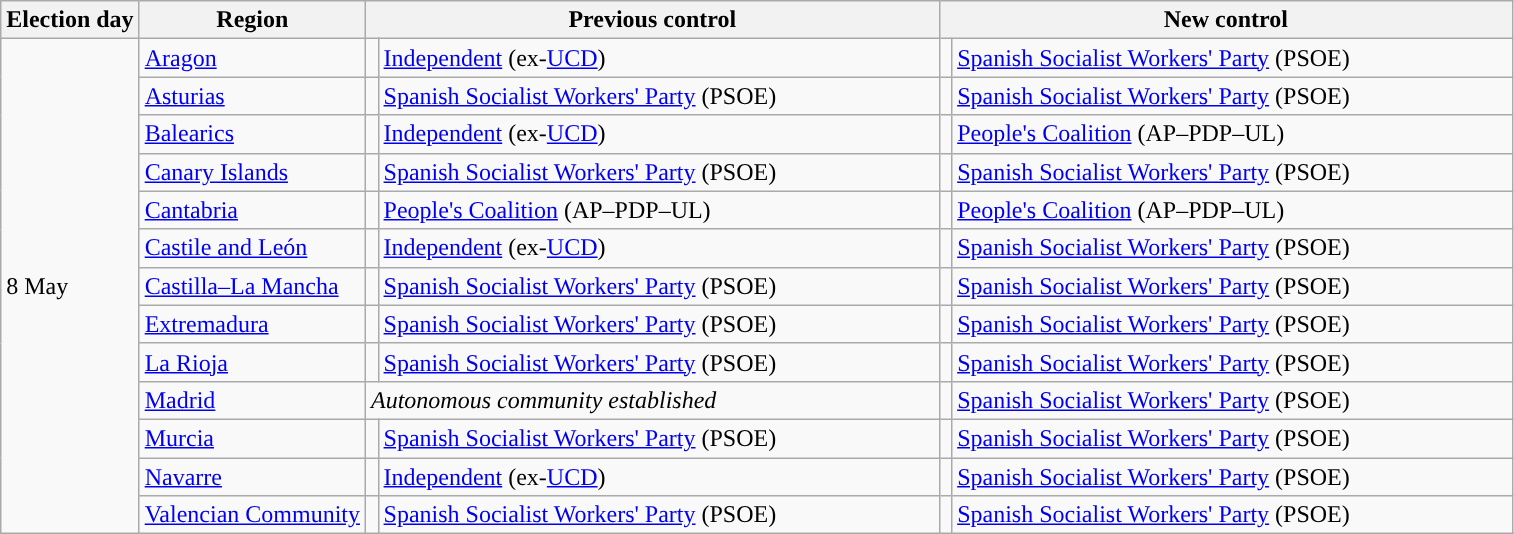<table class="wikitable">
<tr>
<th>Election day</th>
<th>Region</th>
<th colspan="2" style="width:375px;">Previous control</th>
<th colspan="2" style="width:375px;">New control</th>
</tr>
<tr>
<td rowspan="13">8 May</td>
<td><a href='#'>Aragon</a></td>
<td width="1" style="color:inherit;background:"></td>
<td><a href='#'>Independent</a> (ex-<a href='#'>UCD</a>)</td>
<td width="1" style="color:inherit;background:"></td>
<td><a href='#'>Spanish Socialist Workers' Party</a> (PSOE)</td>
</tr>
<tr>
<td><a href='#'>Asturias</a></td>
<td style="color:inherit;background:"></td>
<td><a href='#'>Spanish Socialist Workers' Party</a> (PSOE)</td>
<td style="color:inherit;background:"></td>
<td><a href='#'>Spanish Socialist Workers' Party</a> (PSOE)</td>
</tr>
<tr>
<td><a href='#'>Balearics</a></td>
<td style="color:inherit;background:"></td>
<td><a href='#'>Independent</a> (ex-<a href='#'>UCD</a>)</td>
<td style="color:inherit;background:"></td>
<td><a href='#'>People's Coalition</a> (AP–PDP–UL)</td>
</tr>
<tr>
<td><a href='#'>Canary Islands</a></td>
<td style="color:inherit;background:"></td>
<td><a href='#'>Spanish Socialist Workers' Party</a> (PSOE)</td>
<td style="color:inherit;background:"></td>
<td><a href='#'>Spanish Socialist Workers' Party</a> (PSOE)</td>
</tr>
<tr>
<td><a href='#'>Cantabria</a></td>
<td style="color:inherit;background:"></td>
<td><a href='#'>People's Coalition</a> (AP–PDP–UL)</td>
<td style="color:inherit;background:"></td>
<td><a href='#'>People's Coalition</a> (AP–PDP–UL)</td>
</tr>
<tr>
<td><a href='#'>Castile and León</a></td>
<td style="color:inherit;background:"></td>
<td><a href='#'>Independent</a> (ex-<a href='#'>UCD</a>)</td>
<td style="color:inherit;background:"></td>
<td><a href='#'>Spanish Socialist Workers' Party</a> (PSOE)</td>
</tr>
<tr>
<td><a href='#'>Castilla–La Mancha</a></td>
<td style="color:inherit;background:"></td>
<td><a href='#'>Spanish Socialist Workers' Party</a> (PSOE)</td>
<td style="color:inherit;background:"></td>
<td><a href='#'>Spanish Socialist Workers' Party</a> (PSOE)</td>
</tr>
<tr>
<td><a href='#'>Extremadura</a></td>
<td style="color:inherit;background:"></td>
<td><a href='#'>Spanish Socialist Workers' Party</a> (PSOE)</td>
<td style="color:inherit;background:"></td>
<td><a href='#'>Spanish Socialist Workers' Party</a> (PSOE)</td>
</tr>
<tr>
<td><a href='#'>La Rioja</a></td>
<td style="color:inherit;background:"></td>
<td><a href='#'>Spanish Socialist Workers' Party</a> (PSOE)</td>
<td style="color:inherit;background:"></td>
<td><a href='#'>Spanish Socialist Workers' Party</a> (PSOE)</td>
</tr>
<tr>
<td><a href='#'>Madrid</a></td>
<td colspan="2"><em>Autonomous community established</em></td>
<td style="color:inherit;background:"></td>
<td><a href='#'>Spanish Socialist Workers' Party</a> (PSOE)</td>
</tr>
<tr>
<td><a href='#'>Murcia</a></td>
<td style="color:inherit;background:"></td>
<td><a href='#'>Spanish Socialist Workers' Party</a> (PSOE)</td>
<td style="color:inherit;background:"></td>
<td><a href='#'>Spanish Socialist Workers' Party</a> (PSOE)</td>
</tr>
<tr>
<td><a href='#'>Navarre</a></td>
<td style="color:inherit;background:"></td>
<td><a href='#'>Independent</a> (ex-<a href='#'>UCD</a>)</td>
<td style="color:inherit;background:"></td>
<td><a href='#'>Spanish Socialist Workers' Party</a> (PSOE)</td>
</tr>
<tr>
<td><a href='#'>Valencian Community</a></td>
<td style="color:inherit;background:"></td>
<td><a href='#'>Spanish Socialist Workers' Party</a> (PSOE)</td>
<td style="color:inherit;background:"></td>
<td><a href='#'>Spanish Socialist Workers' Party</a> (PSOE)</td>
</tr>
</table>
